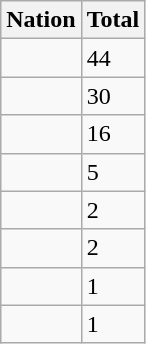<table class="wikitable sortable">
<tr>
<th>Nation</th>
<th>Total</th>
</tr>
<tr>
<td></td>
<td>44</td>
</tr>
<tr>
<td></td>
<td>30</td>
</tr>
<tr>
<td></td>
<td>16</td>
</tr>
<tr>
<td></td>
<td>5</td>
</tr>
<tr>
<td></td>
<td>2</td>
</tr>
<tr>
<td></td>
<td>2</td>
</tr>
<tr>
<td></td>
<td>1</td>
</tr>
<tr>
<td></td>
<td>1</td>
</tr>
</table>
